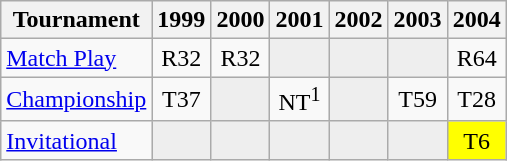<table class="wikitable" style="text-align:center;">
<tr>
<th>Tournament</th>
<th>1999</th>
<th>2000</th>
<th>2001</th>
<th>2002</th>
<th>2003</th>
<th>2004</th>
</tr>
<tr>
<td align="left"><a href='#'>Match Play</a></td>
<td>R32</td>
<td>R32</td>
<td style="background:#eeeeee;"></td>
<td style="background:#eeeeee;"></td>
<td style="background:#eeeeee;"></td>
<td>R64</td>
</tr>
<tr>
<td align="left"><a href='#'>Championship</a></td>
<td>T37</td>
<td style="background:#eeeeee;"></td>
<td>NT<sup>1</sup></td>
<td style="background:#eeeeee;"></td>
<td>T59</td>
<td>T28</td>
</tr>
<tr>
<td align="left"><a href='#'>Invitational</a></td>
<td style="background:#eeeeee;"></td>
<td style="background:#eeeeee;"></td>
<td style="background:#eeeeee;"></td>
<td style="background:#eeeeee;"></td>
<td style="background:#eeeeee;"></td>
<td style="background:yellow;">T6</td>
</tr>
</table>
